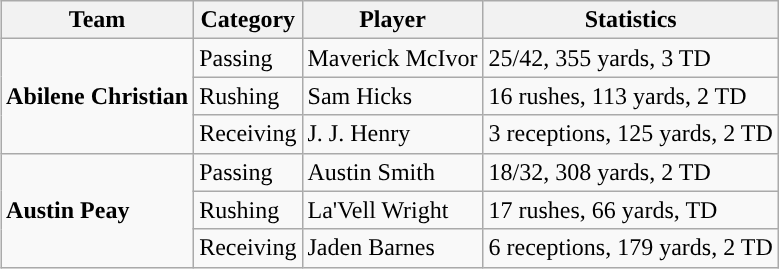<table class="wikitable" style="float: right;">
<tr>
<th>Team</th>
<th>Category</th>
<th>Player</th>
<th>Statistics</th>
</tr>
<tr>
<td rowspan=3><strong>Abilene Christian</strong></td>
<td>Passing</td>
<td>Maverick McIvor</td>
<td>25/42, 355 yards, 3 TD</td>
</tr>
<tr>
<td>Rushing</td>
<td>Sam Hicks</td>
<td>16 rushes, 113 yards, 2 TD</td>
</tr>
<tr>
<td>Receiving</td>
<td>J. J. Henry</td>
<td>3 receptions, 125 yards, 2 TD</td>
</tr>
<tr>
<td rowspan=3><strong>Austin Peay</strong></td>
<td>Passing</td>
<td>Austin Smith</td>
<td>18/32, 308 yards, 2 TD</td>
</tr>
<tr>
<td>Rushing</td>
<td>La'Vell Wright</td>
<td>17 rushes, 66 yards, TD</td>
</tr>
<tr>
<td>Receiving</td>
<td>Jaden Barnes</td>
<td>6 receptions, 179 yards, 2 TD</td>
</tr>
</table>
